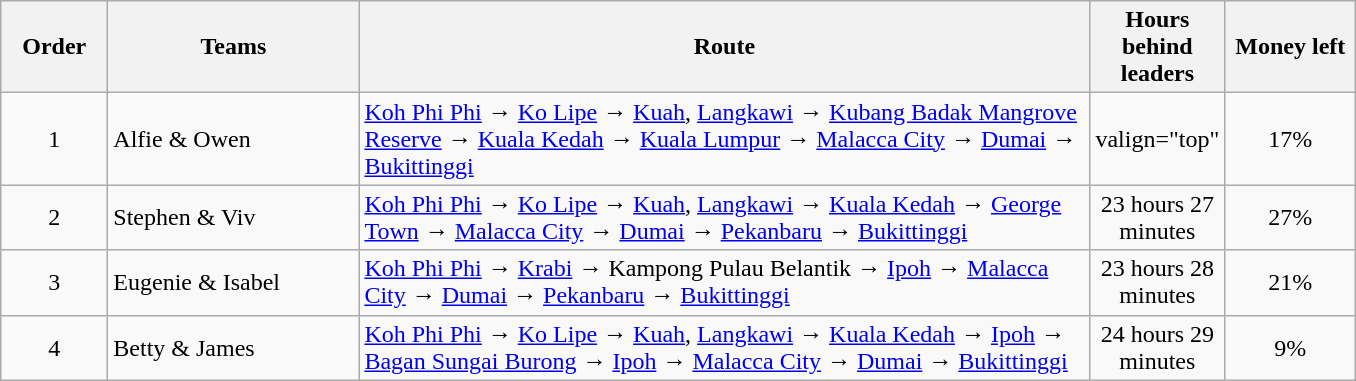<table class="wikitable sortable" style="text-align:center">
<tr>
<th style="width:4em">Order</th>
<th style="width:10em">Teams</th>
<th style="width:30em">Route</th>
<th style="width:5em">Hours behind leaders</th>
<th style="width:5em">Money left</th>
</tr>
<tr>
<td>1</td>
<td style="text-align:left">Alfie & Owen</td>
<td style="text-align:left"><a href='#'>Koh Phi Phi</a>  → <a href='#'>Ko Lipe</a>  → <a href='#'>Kuah</a>, <a href='#'>Langkawi</a> → <a href='#'>Kubang Badak Mangrove Reserve</a>   → <a href='#'>Kuala Kedah</a>   → <a href='#'>Kuala Lumpur</a>   → <a href='#'>Malacca City</a>  → <a href='#'>Dumai</a>   → <a href='#'>Bukittinggi</a></td>
<td>valign="top" </td>
<td>17%</td>
</tr>
<tr>
<td>2</td>
<td style="text-align:left">Stephen & Viv</td>
<td style="text-align:left"><a href='#'>Koh Phi Phi</a>  → <a href='#'>Ko Lipe</a>   → <a href='#'>Kuah</a>, <a href='#'>Langkawi</a>  → <a href='#'>Kuala Kedah</a> → <a href='#'>George Town</a>   → <a href='#'>Malacca City</a>  → <a href='#'>Dumai</a>  → <a href='#'>Pekanbaru</a>  → <a href='#'>Bukittinggi</a></td>
<td>23 hours 27 minutes</td>
<td>27%</td>
</tr>
<tr>
<td>3</td>
<td style="text-align:left">Eugenie & Isabel</td>
<td style="text-align:left"><a href='#'>Koh Phi Phi</a>  → <a href='#'>Krabi</a> → Kampong Pulau Belantik  → <a href='#'>Ipoh</a>   → <a href='#'>Malacca City</a>  → <a href='#'>Dumai</a>  → <a href='#'>Pekanbaru</a>  → <a href='#'>Bukittinggi</a></td>
<td>23 hours 28 minutes</td>
<td>21%</td>
</tr>
<tr>
<td>4</td>
<td style="text-align:left">Betty & James</td>
<td style="text-align:left"><a href='#'>Koh Phi Phi</a>  → <a href='#'>Ko Lipe</a>   → <a href='#'>Kuah</a>, <a href='#'>Langkawi</a>  → <a href='#'>Kuala Kedah</a> → <a href='#'>Ipoh</a>  → <a href='#'>Bagan Sungai Burong</a>  → <a href='#'>Ipoh</a> → <a href='#'>Malacca City</a>  → <a href='#'>Dumai</a>  → <a href='#'>Bukittinggi</a></td>
<td>24 hours 29 minutes</td>
<td>9%</td>
</tr>
</table>
